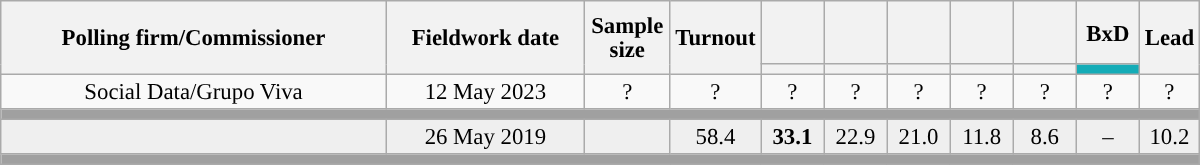<table class="wikitable collapsible collapsed" style="text-align:center; font-size:95%; line-height:16px;">
<tr style="height:42px;">
<th style="width:250px;" rowspan="2">Polling firm/Commissioner</th>
<th style="width:125px;" rowspan="2">Fieldwork date</th>
<th style="width:50px;" rowspan="2">Sample size</th>
<th style="width:45px;" rowspan="2">Turnout</th>
<th style="width:35px;"></th>
<th style="width:35px;"></th>
<th style="width:35px;"></th>
<th style="width:35px;"></th>
<th style="width:35px;"></th>
<th style="width:35px;">BxD</th>
<th style="width:30px;" rowspan="2">Lead</th>
</tr>
<tr>
<th style="color:inherit;background:"></th>
<th style="color:inherit;background:"></th>
<th style="color:inherit;background:"></th>
<th style="color:inherit;background:"></th>
<th style="color:inherit;background:"></th>
<th style="color:inherit;background:#14ACB7;"></th>
</tr>
<tr>
<td>Social Data/Grupo Viva</td>
<td>12 May 2023</td>
<td>?</td>
<td>?</td>
<td>?<br></td>
<td>?<br></td>
<td>?<br></td>
<td>?<br></td>
<td>?<br></td>
<td>?<br></td>
<td style="background:">?</td>
</tr>
<tr>
<td colspan="11" style="background:#A0A0A0"></td>
</tr>
<tr style="background:#EFEFEF;">
<td><strong></strong></td>
<td>26 May 2019</td>
<td></td>
<td>58.4</td>
<td><strong>33.1</strong><br></td>
<td>22.9<br></td>
<td>21.0<br></td>
<td>11.8<br></td>
<td>8.6<br></td>
<td>–</td>
<td style="background:">10.2</td>
</tr>
<tr>
<td colspan="11" style="background:#A0A0A0"></td>
</tr>
</table>
